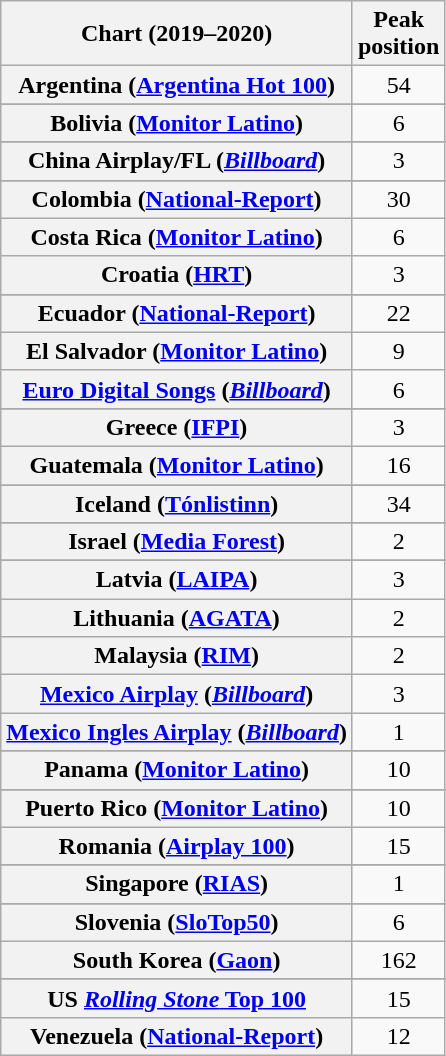<table class="wikitable sortable plainrowheaders" style="text-align:center">
<tr>
<th scope="col">Chart (2019–2020)</th>
<th scope="col">Peak<br>position</th>
</tr>
<tr>
<th scope="row">Argentina (<a href='#'>Argentina Hot 100</a>)</th>
<td>54</td>
</tr>
<tr>
</tr>
<tr>
</tr>
<tr>
</tr>
<tr>
</tr>
<tr>
<th scope="row">Bolivia (<a href='#'>Monitor Latino</a>)</th>
<td>6</td>
</tr>
<tr>
</tr>
<tr>
</tr>
<tr>
</tr>
<tr>
</tr>
<tr>
<th scope="row">China Airplay/FL (<em><a href='#'>Billboard</a></em>)</th>
<td>3</td>
</tr>
<tr>
</tr>
<tr>
<th scope="row">Colombia (<a href='#'>National-Report</a>)</th>
<td>30</td>
</tr>
<tr>
<th scope="row">Costa Rica (<a href='#'>Monitor Latino</a>)</th>
<td>6</td>
</tr>
<tr>
<th scope="row">Croatia (<a href='#'>HRT</a>)</th>
<td>3</td>
</tr>
<tr>
</tr>
<tr>
</tr>
<tr>
</tr>
<tr>
<th scope="row">Ecuador (<a href='#'>National-Report</a>)</th>
<td>22</td>
</tr>
<tr>
<th scope="row">El Salvador (<a href='#'>Monitor Latino</a>)</th>
<td>9</td>
</tr>
<tr>
<th scope="row"><a href='#'>Euro Digital Songs</a> (<em><a href='#'>Billboard</a></em>)</th>
<td>6</td>
</tr>
<tr>
</tr>
<tr>
</tr>
<tr>
</tr>
<tr>
<th scope="row">Greece (<a href='#'>IFPI</a>)</th>
<td>3</td>
</tr>
<tr>
<th scope="row">Guatemala (<a href='#'>Monitor Latino</a>)</th>
<td>16</td>
</tr>
<tr>
</tr>
<tr>
</tr>
<tr>
</tr>
<tr>
<th scope="row">Iceland (<a href='#'>Tónlistinn</a>)</th>
<td>34</td>
</tr>
<tr>
</tr>
<tr>
<th scope="row">Israel (<a href='#'>Media Forest</a>)</th>
<td>2</td>
</tr>
<tr>
</tr>
<tr>
</tr>
<tr>
<th scope="row">Latvia (<a href='#'>LAIPA</a>)</th>
<td>3</td>
</tr>
<tr>
<th scope="row">Lithuania (<a href='#'>AGATA</a>)</th>
<td>2</td>
</tr>
<tr>
<th scope="row">Malaysia (<a href='#'>RIM</a>)</th>
<td>2</td>
</tr>
<tr>
<th scope="row"><a href='#'>Mexico Airplay</a> (<em><a href='#'>Billboard</a></em>)</th>
<td>3</td>
</tr>
<tr>
<th scope="row"><a href='#'>Mexico Ingles Airplay</a> (<em><a href='#'>Billboard</a></em>)</th>
<td>1</td>
</tr>
<tr>
</tr>
<tr>
</tr>
<tr>
</tr>
<tr>
</tr>
<tr>
<th scope="row">Panama (<a href='#'>Monitor Latino</a>)</th>
<td>10</td>
</tr>
<tr>
</tr>
<tr>
</tr>
<tr>
<th scope="row">Puerto Rico (<a href='#'>Monitor Latino</a>)</th>
<td>10</td>
</tr>
<tr>
<th scope="row">Romania (<a href='#'>Airplay 100</a>)</th>
<td>15</td>
</tr>
<tr>
</tr>
<tr>
</tr>
<tr>
<th scope="row">Singapore (<a href='#'>RIAS</a>)</th>
<td>1</td>
</tr>
<tr>
</tr>
<tr>
</tr>
<tr>
<th scope="row">Slovenia (<a href='#'>SloTop50</a>)</th>
<td>6</td>
</tr>
<tr>
<th scope="row">South Korea (<a href='#'>Gaon</a>)</th>
<td>162</td>
</tr>
<tr>
</tr>
<tr>
</tr>
<tr>
</tr>
<tr>
</tr>
<tr>
</tr>
<tr>
</tr>
<tr>
</tr>
<tr>
</tr>
<tr>
</tr>
<tr>
</tr>
<tr>
</tr>
<tr>
<th scope="row">US <a href='#'><em>Rolling Stone</em> Top 100</a></th>
<td>15</td>
</tr>
<tr>
<th scope="row">Venezuela (<a href='#'>National-Report</a>)</th>
<td>12</td>
</tr>
</table>
